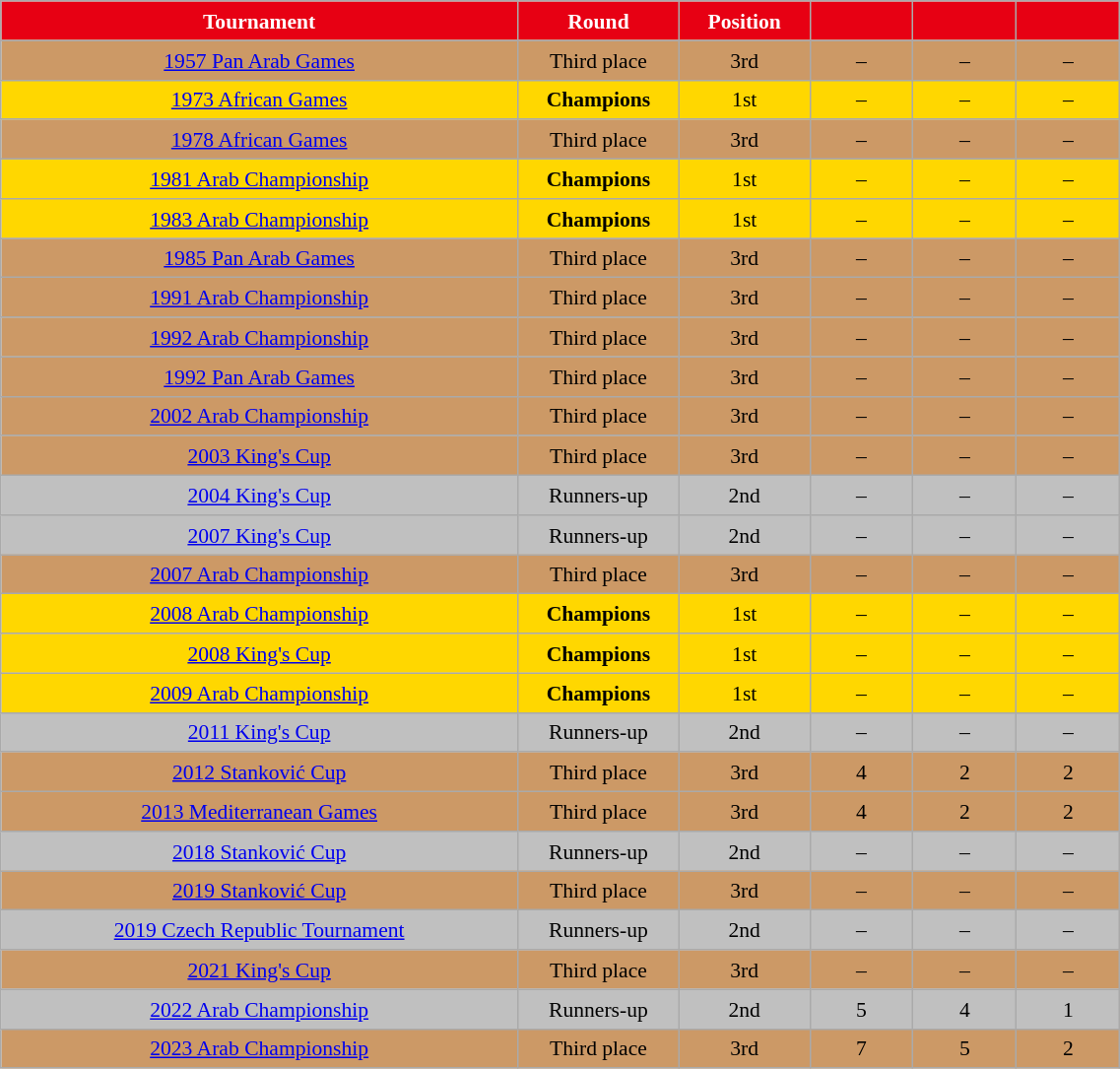<table class="wikitable alternance" align="center" width="60%" style="font-size:90%; text-align:center; line-height:20px;">
<tr>
<th style="background:#E70013; color:white;"width="25%">Tournament</th>
<th style="background:#E70013; color:white;"width="5%">Round</th>
<th style="background:#E70013; color:white;"width="5%">Position</th>
<th style="background:#E70013; color:white;"width="5%"></th>
<th style="background:#E70013; color:white;"width="5%"></th>
<th style="background:#E70013; color:white;"width="5%"></th>
</tr>
<tr bgcolor="#cc9966">
<td> <a href='#'>1957 Pan Arab Games</a></td>
<td>Third place</td>
<td>3rd</td>
<td>–</td>
<td>–</td>
<td>–</td>
</tr>
<tr bgcolor="gold">
<td> <a href='#'>1973 African Games</a></td>
<td><strong>Champions</strong></td>
<td>1st</td>
<td>–</td>
<td>–</td>
<td>–</td>
</tr>
<tr bgcolor="#cc9966">
<td> <a href='#'>1978 African Games</a></td>
<td>Third place</td>
<td>3rd</td>
<td>–</td>
<td>–</td>
<td>–</td>
</tr>
<tr bgcolor="gold">
<td> <a href='#'>1981 Arab Championship</a></td>
<td><strong>Champions</strong></td>
<td>1st</td>
<td>–</td>
<td>–</td>
<td>–</td>
</tr>
<tr bgcolor="gold">
<td> <a href='#'>1983 Arab Championship</a></td>
<td><strong>Champions</strong></td>
<td>1st</td>
<td>–</td>
<td>–</td>
<td>–</td>
</tr>
<tr bgcolor="#cc9966">
<td> <a href='#'>1985 Pan Arab Games</a></td>
<td>Third place</td>
<td>3rd</td>
<td>–</td>
<td>–</td>
<td>–</td>
</tr>
<tr bgcolor="#cc9966">
<td> <a href='#'>1991 Arab Championship</a></td>
<td>Third place</td>
<td>3rd</td>
<td>–</td>
<td>–</td>
<td>–</td>
</tr>
<tr bgcolor="#cc9966">
<td> <a href='#'>1992 Arab Championship</a></td>
<td>Third place</td>
<td>3rd</td>
<td>–</td>
<td>–</td>
<td>–</td>
</tr>
<tr bgcolor="#cc9966">
<td> <a href='#'>1992 Pan Arab Games</a></td>
<td>Third place</td>
<td>3rd</td>
<td>–</td>
<td>–</td>
<td>–</td>
</tr>
<tr bgcolor="#cc9966">
<td> <a href='#'>2002 Arab Championship</a></td>
<td>Third place</td>
<td>3rd</td>
<td>–</td>
<td>–</td>
<td>–</td>
</tr>
<tr bgcolor="#cc9966">
<td> <a href='#'>2003 King's Cup</a></td>
<td>Third place</td>
<td>3rd</td>
<td>–</td>
<td>–</td>
<td>–</td>
</tr>
<tr bgcolor="silver">
<td> <a href='#'>2004 King's Cup</a></td>
<td>Runners-up</td>
<td>2nd</td>
<td>–</td>
<td>–</td>
<td>–</td>
</tr>
<tr bgcolor="silver">
<td> <a href='#'>2007 King's Cup</a></td>
<td>Runners-up</td>
<td>2nd</td>
<td>–</td>
<td>–</td>
<td>–</td>
</tr>
<tr bgcolor="#cc9966">
<td> <a href='#'>2007 Arab Championship</a></td>
<td>Third place</td>
<td>3rd</td>
<td>–</td>
<td>–</td>
<td>–</td>
</tr>
<tr bgcolor="gold">
<td> <a href='#'>2008 Arab Championship</a></td>
<td><strong>Champions</strong></td>
<td>1st</td>
<td>–</td>
<td>–</td>
<td>–</td>
</tr>
<tr bgcolor="gold">
<td> <a href='#'>2008 King's Cup</a></td>
<td><strong>Champions</strong></td>
<td>1st</td>
<td>–</td>
<td>–</td>
<td>–</td>
</tr>
<tr bgcolor="gold">
<td> <a href='#'>2009 Arab Championship</a></td>
<td><strong>Champions</strong></td>
<td>1st</td>
<td>–</td>
<td>–</td>
<td>–</td>
</tr>
<tr bgcolor="silver">
<td> <a href='#'>2011 King's Cup</a></td>
<td>Runners-up</td>
<td>2nd</td>
<td>–</td>
<td>–</td>
<td>–</td>
</tr>
<tr bgcolor="#cc9966">
<td> <a href='#'>2012 Stanković Cup</a></td>
<td>Third place</td>
<td>3rd</td>
<td>4</td>
<td>2</td>
<td>2</td>
</tr>
<tr bgcolor="#cc9966">
<td> <a href='#'>2013 Mediterranean Games</a></td>
<td>Third place</td>
<td>3rd</td>
<td>4</td>
<td>2</td>
<td>2</td>
</tr>
<tr bgcolor="silver">
<td> <a href='#'>2018 Stanković Cup</a></td>
<td>Runners-up</td>
<td>2nd</td>
<td>–</td>
<td>–</td>
<td>–</td>
</tr>
<tr bgcolor="#cc9966">
<td> <a href='#'>2019 Stanković Cup</a></td>
<td>Third place</td>
<td>3rd</td>
<td>–</td>
<td>–</td>
<td>–</td>
</tr>
<tr bgcolor="silver">
<td> <a href='#'>2019 Czech Republic Tournament</a></td>
<td>Runners-up</td>
<td>2nd</td>
<td>–</td>
<td>–</td>
<td>–</td>
</tr>
<tr bgcolor="#cc9966">
<td> <a href='#'>2021 King's Cup</a></td>
<td>Third place</td>
<td>3rd</td>
<td>–</td>
<td>–</td>
<td>–</td>
</tr>
<tr bgcolor="silver">
<td> <a href='#'>2022 Arab Championship</a></td>
<td>Runners-up</td>
<td>2nd</td>
<td>5</td>
<td>4</td>
<td>1</td>
</tr>
<tr bgcolor="#cc9966">
<td> <a href='#'>2023 Arab Championship</a></td>
<td>Third place</td>
<td>3rd</td>
<td>7</td>
<td>5</td>
<td>2</td>
</tr>
</table>
